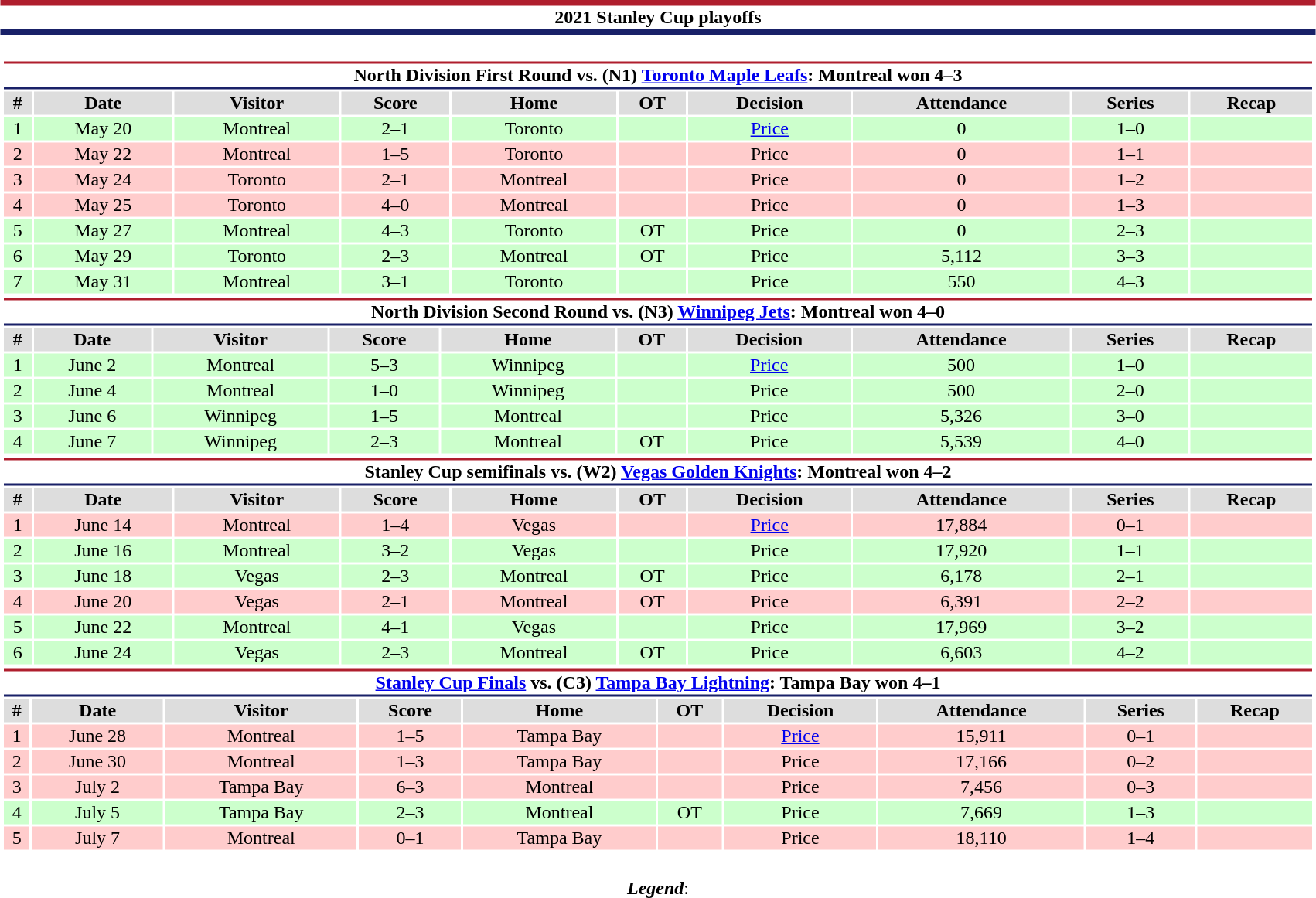<table class="toccolours" style="width:90%; clear:both; margin:1.5em auto; text-align:center;">
<tr>
<th colspan="10" style="background:#FFFFFF; border-top:#AF1E2D 5px solid; border-bottom:#192168 5px solid;">2021 Stanley Cup playoffs</th>
</tr>
<tr>
<td colspan="10"><br><table class="toccolours collapsible collapsed" style="width:100%;">
<tr>
<th colspan="10" style="background:#FFFFFF; border-top:#AF1E2D 2px solid; border-bottom:#192168 2px solid;">North Division First Round vs. (N1) <a href='#'>Toronto Maple Leafs</a>: Montreal won 4–3</th>
</tr>
<tr style="background:#ddd;">
<th>#</th>
<th>Date</th>
<th>Visitor</th>
<th>Score</th>
<th>Home</th>
<th>OT</th>
<th>Decision</th>
<th>Attendance</th>
<th>Series</th>
<th>Recap</th>
</tr>
<tr style="background:#cfc;">
<td>1</td>
<td>May 20</td>
<td>Montreal</td>
<td>2–1</td>
<td>Toronto</td>
<td></td>
<td><a href='#'>Price</a></td>
<td>0</td>
<td>1–0</td>
<td></td>
</tr>
<tr style="background:#fcc;">
<td>2</td>
<td>May 22</td>
<td>Montreal</td>
<td>1–5</td>
<td>Toronto</td>
<td></td>
<td>Price</td>
<td>0</td>
<td>1–1</td>
<td></td>
</tr>
<tr style="background:#fcc;">
<td>3</td>
<td>May 24</td>
<td>Toronto</td>
<td>2–1</td>
<td>Montreal</td>
<td></td>
<td>Price</td>
<td>0</td>
<td>1–2</td>
<td></td>
</tr>
<tr style="background:#fcc;">
<td>4</td>
<td>May 25</td>
<td>Toronto</td>
<td>4–0</td>
<td>Montreal</td>
<td></td>
<td>Price</td>
<td>0</td>
<td>1–3</td>
<td></td>
</tr>
<tr style="background:#cfc;">
<td>5</td>
<td>May 27</td>
<td>Montreal</td>
<td>4–3</td>
<td>Toronto</td>
<td>OT</td>
<td>Price</td>
<td>0</td>
<td>2–3</td>
<td></td>
</tr>
<tr style="background:#cfc;">
<td>6</td>
<td>May 29</td>
<td>Toronto</td>
<td>2–3</td>
<td>Montreal</td>
<td>OT</td>
<td>Price</td>
<td>5,112</td>
<td>3–3</td>
<td></td>
</tr>
<tr style="background:#cfc;">
<td>7</td>
<td>May 31</td>
<td>Montreal</td>
<td>3–1</td>
<td>Toronto</td>
<td></td>
<td>Price</td>
<td>550</td>
<td>4–3</td>
<td></td>
</tr>
</table>
<table class="toccolours collapsible collapsed" style="width:100%;">
<tr>
<th colspan="10" style="background:#FFFFFF; border-top:#AF1E2D 2px solid; border-bottom:#192168 2px solid;">North Division Second Round vs. (N3) <a href='#'>Winnipeg Jets</a>: Montreal won 4–0</th>
</tr>
<tr style="background:#ddd;">
<th>#</th>
<th>Date</th>
<th>Visitor</th>
<th>Score</th>
<th>Home</th>
<th>OT</th>
<th>Decision</th>
<th>Attendance</th>
<th>Series</th>
<th>Recap</th>
</tr>
<tr style="background:#cfc;">
<td>1</td>
<td>June 2</td>
<td>Montreal</td>
<td>5–3</td>
<td>Winnipeg</td>
<td></td>
<td><a href='#'>Price</a></td>
<td>500</td>
<td>1–0</td>
<td></td>
</tr>
<tr style="background:#cfc;">
<td>2</td>
<td>June 4</td>
<td>Montreal</td>
<td>1–0</td>
<td>Winnipeg</td>
<td></td>
<td>Price</td>
<td>500</td>
<td>2–0</td>
<td></td>
</tr>
<tr style="background:#cfc;">
<td>3</td>
<td>June 6</td>
<td>Winnipeg</td>
<td>1–5</td>
<td>Montreal</td>
<td></td>
<td>Price</td>
<td>5,326</td>
<td>3–0</td>
<td></td>
</tr>
<tr style="background:#cfc;">
<td>4</td>
<td>June 7</td>
<td>Winnipeg</td>
<td>2–3</td>
<td>Montreal</td>
<td>OT</td>
<td>Price</td>
<td>5,539</td>
<td>4–0</td>
<td></td>
</tr>
</table>
<table class="toccolours collapsible collapsed" style="width:100%;">
<tr>
<th colspan="10" style="background:#FFFFFF; border-top:#AF1E2D 2px solid; border-bottom:#192168 2px solid;">Stanley Cup semifinals vs. (W2) <a href='#'>Vegas Golden Knights</a>: Montreal won 4–2</th>
</tr>
<tr style="background:#ddd;">
<th>#</th>
<th>Date</th>
<th>Visitor</th>
<th>Score</th>
<th>Home</th>
<th>OT</th>
<th>Decision</th>
<th>Attendance</th>
<th>Series</th>
<th>Recap</th>
</tr>
<tr style="background:#fcc;">
<td>1</td>
<td>June 14</td>
<td>Montreal</td>
<td>1–4</td>
<td>Vegas</td>
<td></td>
<td><a href='#'>Price</a></td>
<td>17,884</td>
<td>0–1</td>
<td></td>
</tr>
<tr style="background:#cfc;">
<td>2</td>
<td>June 16</td>
<td>Montreal</td>
<td>3–2</td>
<td>Vegas</td>
<td></td>
<td>Price</td>
<td>17,920</td>
<td>1–1</td>
<td></td>
</tr>
<tr style="background:#cfc;">
<td>3</td>
<td>June 18</td>
<td>Vegas</td>
<td>2–3</td>
<td>Montreal</td>
<td>OT</td>
<td>Price</td>
<td>6,178</td>
<td>2–1</td>
<td></td>
</tr>
<tr style="background:#fcc;">
<td>4</td>
<td>June 20</td>
<td>Vegas</td>
<td>2–1</td>
<td>Montreal</td>
<td>OT</td>
<td>Price</td>
<td>6,391</td>
<td>2–2</td>
<td></td>
</tr>
<tr style="background:#cfc;">
<td>5</td>
<td>June 22</td>
<td>Montreal</td>
<td>4–1</td>
<td>Vegas</td>
<td></td>
<td>Price</td>
<td>17,969</td>
<td>3–2</td>
<td></td>
</tr>
<tr style="background:#cfc;">
<td>6</td>
<td>June 24</td>
<td>Vegas</td>
<td>2–3</td>
<td>Montreal</td>
<td>OT</td>
<td>Price</td>
<td>6,603</td>
<td>4–2</td>
<td></td>
</tr>
</table>
<table class="toccolours collapsible collapsed" style="width:100%;">
<tr>
<th colspan="10" style="background:#FFFFFF; border-top:#AF1E2D 2px solid; border-bottom:#192168 2px solid;"><a href='#'>Stanley Cup Finals</a> vs. (C3) <a href='#'>Tampa Bay Lightning</a>: Tampa Bay won 4–1</th>
</tr>
<tr style="background:#ddd;">
<th>#</th>
<th>Date</th>
<th>Visitor</th>
<th>Score</th>
<th>Home</th>
<th>OT</th>
<th>Decision</th>
<th>Attendance</th>
<th>Series</th>
<th>Recap</th>
</tr>
<tr style="background:#fcc;">
<td>1</td>
<td>June 28</td>
<td>Montreal</td>
<td>1–5</td>
<td>Tampa Bay</td>
<td></td>
<td><a href='#'>Price</a></td>
<td>15,911</td>
<td>0–1</td>
<td></td>
</tr>
<tr style="background:#fcc;">
<td>2</td>
<td>June 30</td>
<td>Montreal</td>
<td>1–3</td>
<td>Tampa Bay</td>
<td></td>
<td>Price</td>
<td>17,166</td>
<td>0–2</td>
<td></td>
</tr>
<tr style="background:#fcc;">
<td>3</td>
<td>July 2</td>
<td>Tampa Bay</td>
<td>6–3</td>
<td>Montreal</td>
<td></td>
<td>Price</td>
<td>7,456</td>
<td>0–3</td>
<td></td>
</tr>
<tr style="background:#cfc;">
<td>4</td>
<td>July 5</td>
<td>Tampa Bay</td>
<td>2–3</td>
<td>Montreal</td>
<td>OT</td>
<td>Price</td>
<td>7,669</td>
<td>1–3</td>
<td></td>
</tr>
<tr style="background:#fcc;">
<td>5</td>
<td>July 7</td>
<td>Montreal</td>
<td>0–1</td>
<td>Tampa Bay</td>
<td></td>
<td>Price</td>
<td>18,110</td>
<td>1–4</td>
<td></td>
</tr>
</table>
</td>
</tr>
<tr>
<td colspan="10" style="text-align:center;"><br><strong><em>Legend</em></strong>:

</td>
</tr>
</table>
